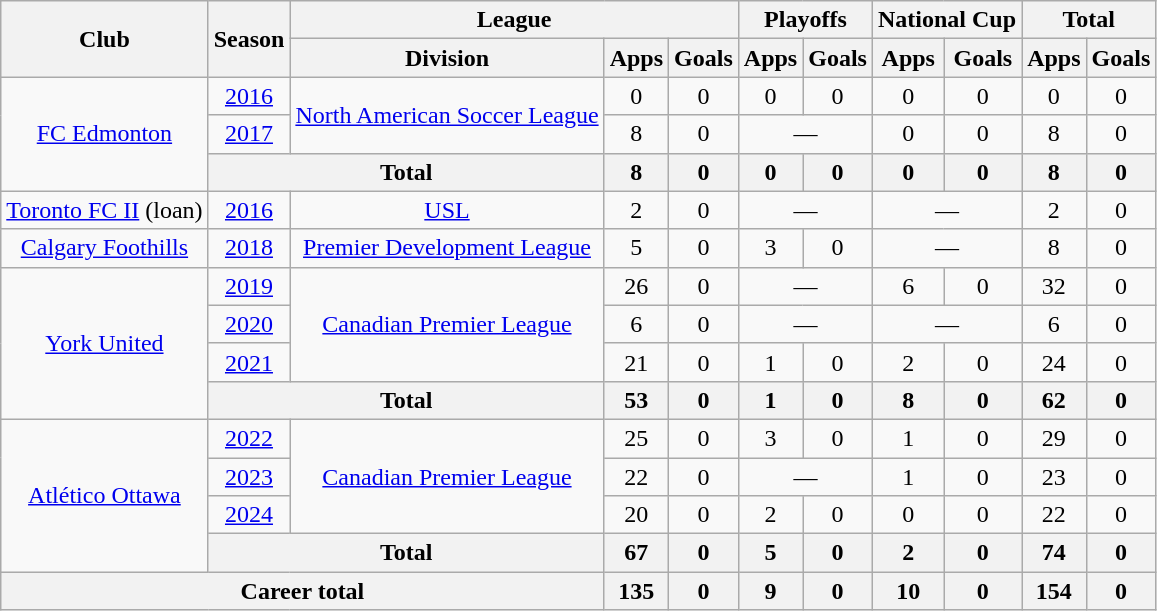<table class="wikitable" style="text-align:center">
<tr>
<th rowspan="2">Club</th>
<th rowspan="2">Season</th>
<th colspan="3">League</th>
<th colspan="2">Playoffs</th>
<th colspan="2">National Cup</th>
<th colspan="2">Total</th>
</tr>
<tr>
<th>Division</th>
<th>Apps</th>
<th>Goals</th>
<th>Apps</th>
<th>Goals</th>
<th>Apps</th>
<th>Goals</th>
<th>Apps</th>
<th>Goals</th>
</tr>
<tr>
<td rowspan=3><a href='#'>FC Edmonton</a></td>
<td><a href='#'>2016</a></td>
<td rowspan=2><a href='#'>North American Soccer League</a></td>
<td>0</td>
<td>0</td>
<td>0</td>
<td>0</td>
<td>0</td>
<td>0</td>
<td>0</td>
<td>0</td>
</tr>
<tr>
<td><a href='#'>2017</a></td>
<td>8</td>
<td>0</td>
<td colspan="2">—</td>
<td>0</td>
<td>0</td>
<td>8</td>
<td>0</td>
</tr>
<tr>
<th colspan="2">Total</th>
<th>8</th>
<th>0</th>
<th>0</th>
<th>0</th>
<th>0</th>
<th>0</th>
<th>8</th>
<th>0</th>
</tr>
<tr>
<td><a href='#'>Toronto FC II</a> (loan)</td>
<td><a href='#'>2016</a></td>
<td><a href='#'>USL</a></td>
<td>2</td>
<td>0</td>
<td colspan="2">—</td>
<td colspan="2">—</td>
<td>2</td>
<td>0</td>
</tr>
<tr>
<td><a href='#'>Calgary Foothills</a></td>
<td><a href='#'>2018</a></td>
<td><a href='#'>Premier Development League</a></td>
<td>5</td>
<td>0</td>
<td>3</td>
<td>0</td>
<td colspan="2">—</td>
<td>8</td>
<td>0</td>
</tr>
<tr>
<td rowspan="4"><a href='#'>York United</a></td>
<td><a href='#'>2019</a></td>
<td rowspan="3"><a href='#'>Canadian Premier League</a></td>
<td>26</td>
<td>0</td>
<td colspan="2">—</td>
<td>6</td>
<td>0</td>
<td>32</td>
<td>0</td>
</tr>
<tr>
<td><a href='#'>2020</a></td>
<td>6</td>
<td>0</td>
<td colspan="2">—</td>
<td colspan="2">—</td>
<td>6</td>
<td>0</td>
</tr>
<tr>
<td><a href='#'>2021</a></td>
<td>21</td>
<td>0</td>
<td>1</td>
<td>0</td>
<td>2</td>
<td>0</td>
<td>24</td>
<td>0</td>
</tr>
<tr>
<th colspan="2">Total</th>
<th>53</th>
<th>0</th>
<th>1</th>
<th>0</th>
<th>8</th>
<th>0</th>
<th>62</th>
<th>0</th>
</tr>
<tr>
<td rowspan="4"><a href='#'>Atlético Ottawa</a></td>
<td><a href='#'>2022</a></td>
<td rowspan="3"><a href='#'>Canadian Premier League</a></td>
<td>25</td>
<td>0</td>
<td>3</td>
<td>0</td>
<td>1</td>
<td>0</td>
<td>29</td>
<td>0</td>
</tr>
<tr>
<td><a href='#'>2023</a></td>
<td>22</td>
<td>0</td>
<td colspan="2">—</td>
<td>1</td>
<td>0</td>
<td>23</td>
<td>0</td>
</tr>
<tr>
<td><a href='#'>2024</a></td>
<td>20</td>
<td>0</td>
<td>2</td>
<td>0</td>
<td>0</td>
<td>0</td>
<td>22</td>
<td>0</td>
</tr>
<tr>
<th colspan="2">Total</th>
<th>67</th>
<th>0</th>
<th>5</th>
<th>0</th>
<th>2</th>
<th>0</th>
<th>74</th>
<th>0</th>
</tr>
<tr>
<th colspan="3">Career total</th>
<th>135</th>
<th>0</th>
<th>9</th>
<th>0</th>
<th>10</th>
<th>0</th>
<th>154</th>
<th>0</th>
</tr>
</table>
